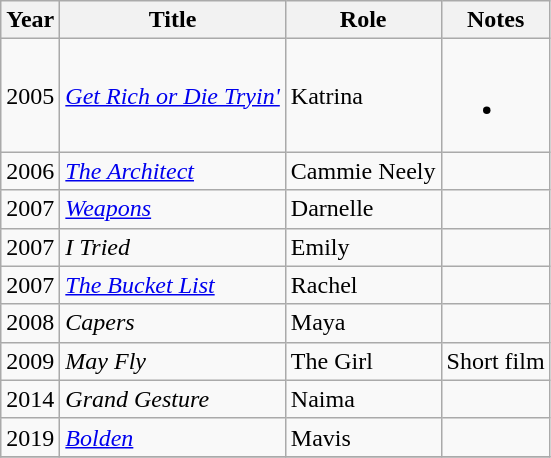<table class="wikitable sortable">
<tr>
<th scope="col">Year</th>
<th scope="col">Title</th>
<th scope="col">Role</th>
<th scope="col" class="unsortable">Notes</th>
</tr>
<tr>
<td>2005</td>
<td><em><a href='#'>Get Rich or Die Tryin'</a></em></td>
<td>Katrina</td>
<td><br><ul><li></li></ul></td>
</tr>
<tr>
<td>2006</td>
<td><em><a href='#'>The Architect</a></em></td>
<td>Cammie Neely</td>
<td></td>
</tr>
<tr>
<td>2007</td>
<td><em><a href='#'>Weapons</a></em></td>
<td>Darnelle</td>
<td></td>
</tr>
<tr>
<td>2007</td>
<td><em>I Tried</em></td>
<td>Emily</td>
<td></td>
</tr>
<tr>
<td>2007</td>
<td><em><a href='#'>The Bucket List</a></em></td>
<td>Rachel</td>
<td></td>
</tr>
<tr>
<td>2008</td>
<td><em>Capers</em></td>
<td>Maya</td>
<td></td>
</tr>
<tr>
<td>2009</td>
<td><em>May Fly</em></td>
<td>The Girl</td>
<td>Short film</td>
</tr>
<tr>
<td>2014</td>
<td><em>Grand Gesture</em></td>
<td>Naima</td>
<td></td>
</tr>
<tr>
<td>2019</td>
<td><em><a href='#'>Bolden</a></em></td>
<td>Mavis</td>
<td></td>
</tr>
<tr>
</tr>
</table>
